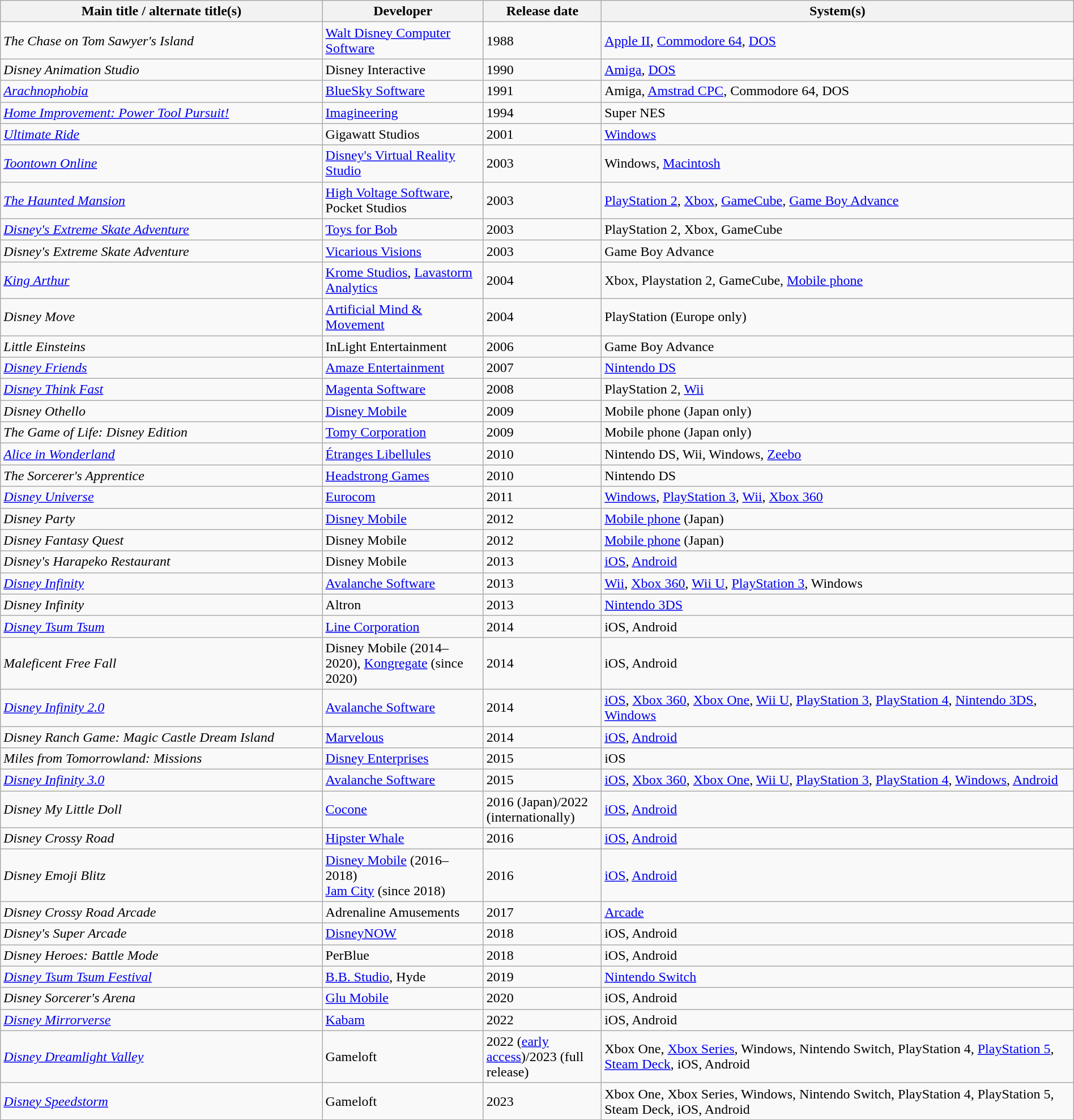<table class="wikitable sortable" style="width: 100%;">
<tr>
<th style="width:30%;">Main title / alternate title(s)</th>
<th style="width:15%;">Developer</th>
<th style="width:11%;">Release date</th>
<th style="width:44%;">System(s)</th>
</tr>
<tr>
<td><em>The Chase on Tom Sawyer's Island</em></td>
<td><a href='#'>Walt Disney Computer Software</a></td>
<td>1988</td>
<td><a href='#'>Apple II</a>, <a href='#'>Commodore 64</a>, <a href='#'>DOS</a></td>
</tr>
<tr>
<td><em>Disney Animation Studio</em></td>
<td>Disney Interactive</td>
<td>1990</td>
<td><a href='#'>Amiga</a>, <a href='#'>DOS</a></td>
</tr>
<tr>
<td><em><a href='#'>Arachnophobia</a></em></td>
<td><a href='#'>BlueSky Software</a></td>
<td>1991</td>
<td>Amiga, <a href='#'>Amstrad CPC</a>, Commodore 64, DOS</td>
</tr>
<tr>
<td><em><a href='#'>Home Improvement: Power Tool Pursuit!</a></em></td>
<td><a href='#'>Imagineering</a></td>
<td>1994</td>
<td>Super NES</td>
</tr>
<tr>
<td><em><a href='#'>Ultimate Ride</a></em></td>
<td>Gigawatt Studios</td>
<td>2001</td>
<td><a href='#'>Windows</a></td>
</tr>
<tr>
<td><em><a href='#'>Toontown Online</a></em></td>
<td><a href='#'>Disney's Virtual Reality Studio</a></td>
<td>2003</td>
<td>Windows, <a href='#'>Macintosh</a></td>
</tr>
<tr club penguin>
<td><em><a href='#'>The Haunted Mansion</a></em></td>
<td><a href='#'>High Voltage Software</a>, Pocket Studios</td>
<td>2003</td>
<td><a href='#'>PlayStation 2</a>, <a href='#'>Xbox</a>, <a href='#'>GameCube</a>, <a href='#'>Game Boy Advance</a></td>
</tr>
<tr>
<td><em><a href='#'>Disney's Extreme Skate Adventure</a></em></td>
<td><a href='#'>Toys for Bob</a></td>
<td>2003</td>
<td>PlayStation 2, Xbox, GameCube</td>
</tr>
<tr>
<td><em>Disney's Extreme Skate Adventure</em> </td>
<td><a href='#'>Vicarious Visions</a></td>
<td>2003</td>
<td>Game Boy Advance</td>
</tr>
<tr>
<td><em><a href='#'>King Arthur</a></em></td>
<td><a href='#'>Krome Studios</a>, <a href='#'>Lavastorm Analytics</a></td>
<td>2004</td>
<td>Xbox, Playstation 2, GameCube, <a href='#'>Mobile phone</a></td>
</tr>
<tr>
<td><em>Disney Move</em></td>
<td><a href='#'>Artificial Mind & Movement</a></td>
<td>2004</td>
<td>PlayStation (Europe only)</td>
</tr>
<tr>
<td><em>Little Einsteins</em></td>
<td>InLight Entertainment</td>
<td>2006</td>
<td>Game Boy Advance</td>
</tr>
<tr>
<td><em><a href='#'>Disney Friends</a></em></td>
<td><a href='#'>Amaze Entertainment</a></td>
<td>2007</td>
<td><a href='#'>Nintendo DS</a></td>
</tr>
<tr>
<td><em><a href='#'>Disney Think Fast</a></em></td>
<td><a href='#'>Magenta Software</a></td>
<td>2008</td>
<td>PlayStation 2, <a href='#'>Wii</a></td>
</tr>
<tr>
<td><em>Disney Othello</em></td>
<td><a href='#'>Disney Mobile</a></td>
<td>2009</td>
<td>Mobile phone (Japan only)</td>
</tr>
<tr>
<td><em>The Game of Life: Disney Edition</em></td>
<td><a href='#'>Tomy Corporation</a></td>
<td>2009</td>
<td>Mobile phone (Japan only)</td>
</tr>
<tr>
<td><em><a href='#'>Alice in Wonderland</a></em></td>
<td><a href='#'>Étranges Libellules</a></td>
<td>2010</td>
<td>Nintendo DS, Wii, Windows, <a href='#'>Zeebo</a></td>
</tr>
<tr>
<td><em>The Sorcerer's Apprentice</em></td>
<td><a href='#'>Headstrong Games</a></td>
<td>2010</td>
<td>Nintendo DS</td>
</tr>
<tr>
<td><em><a href='#'>Disney Universe</a></em></td>
<td><a href='#'>Eurocom</a></td>
<td>2011</td>
<td><a href='#'>Windows</a>, <a href='#'>PlayStation 3</a>, <a href='#'>Wii</a>, <a href='#'>Xbox 360</a></td>
</tr>
<tr>
<td><em>Disney Party</em></td>
<td><a href='#'>Disney Mobile</a></td>
<td>2012</td>
<td><a href='#'>Mobile phone</a> (Japan)</td>
</tr>
<tr>
<td><em>Disney Fantasy Quest</em></td>
<td>Disney Mobile</td>
<td>2012</td>
<td><a href='#'>Mobile phone</a> (Japan)</td>
</tr>
<tr>
<td><em>Disney's Harapeko Restaurant</em></td>
<td>Disney Mobile</td>
<td>2013</td>
<td><a href='#'>iOS</a>, <a href='#'>Android</a></td>
</tr>
<tr>
<td><em><a href='#'>Disney Infinity</a></em></td>
<td><a href='#'>Avalanche Software</a></td>
<td>2013</td>
<td><a href='#'>Wii</a>, <a href='#'>Xbox 360</a>, <a href='#'>Wii U</a>, <a href='#'>PlayStation 3</a>, Windows</td>
</tr>
<tr>
<td><em>Disney Infinity</em></td>
<td>Altron</td>
<td>2013</td>
<td><a href='#'>Nintendo 3DS</a></td>
</tr>
<tr>
<td><em><a href='#'>Disney Tsum Tsum</a></em></td>
<td><a href='#'>Line Corporation</a></td>
<td>2014</td>
<td>iOS, Android</td>
</tr>
<tr>
<td><em>Maleficent Free Fall</em></td>
<td>Disney Mobile (2014–2020), <a href='#'>Kongregate</a> (since 2020)</td>
<td>2014</td>
<td>iOS, Android</td>
</tr>
<tr>
<td><em><a href='#'>Disney Infinity 2.0</a></em></td>
<td><a href='#'>Avalanche Software</a></td>
<td>2014</td>
<td><a href='#'>iOS</a>, <a href='#'>Xbox 360</a>, <a href='#'>Xbox One</a>, <a href='#'>Wii U</a>, <a href='#'>PlayStation 3</a>, <a href='#'>PlayStation 4</a>, <a href='#'>Nintendo 3DS</a>, <a href='#'>Windows</a></td>
</tr>
<tr>
<td><em>Disney Ranch Game: Magic Castle Dream Island</em></td>
<td><a href='#'>Marvelous</a></td>
<td>2014</td>
<td><a href='#'>iOS</a>, <a href='#'>Android</a></td>
</tr>
<tr>
<td><em>Miles from Tomorrowland: Missions</em></td>
<td><a href='#'>Disney Enterprises</a></td>
<td>2015</td>
<td>iOS</td>
</tr>
<tr>
<td><em><a href='#'>Disney Infinity 3.0</a></em></td>
<td><a href='#'>Avalanche Software</a></td>
<td>2015</td>
<td><a href='#'>iOS</a>, <a href='#'>Xbox 360</a>, <a href='#'>Xbox One</a>, <a href='#'>Wii U</a>, <a href='#'>PlayStation 3</a>, <a href='#'>PlayStation 4</a>, <a href='#'>Windows</a>, <a href='#'>Android</a></td>
</tr>
<tr>
<td><em>Disney My Little Doll</em></td>
<td><a href='#'>Cocone</a></td>
<td>2016 (Japan)/2022 (internationally)</td>
<td><a href='#'>iOS</a>, <a href='#'>Android</a></td>
</tr>
<tr>
<td><em>Disney Crossy Road</em></td>
<td><a href='#'>Hipster Whale</a></td>
<td>2016</td>
<td><a href='#'>iOS</a>, <a href='#'>Android</a></td>
</tr>
<tr>
<td><em>Disney Emoji Blitz</em></td>
<td><a href='#'>Disney Mobile</a> (2016–2018)<br><a href='#'>Jam City</a> (since 2018)</td>
<td>2016</td>
<td><a href='#'>iOS</a>, <a href='#'>Android</a></td>
</tr>
<tr>
<td><em>Disney Crossy Road Arcade</em></td>
<td>Adrenaline Amusements</td>
<td>2017</td>
<td><a href='#'>Arcade</a></td>
</tr>
<tr>
<td><em>Disney's Super Arcade</em></td>
<td><a href='#'>DisneyNOW</a></td>
<td>2018</td>
<td>iOS, Android</td>
</tr>
<tr>
<td><em>Disney Heroes: Battle Mode</em></td>
<td>PerBlue</td>
<td>2018</td>
<td>iOS, Android</td>
</tr>
<tr>
<td><em><a href='#'>Disney Tsum Tsum Festival</a></em></td>
<td><a href='#'>B.B. Studio</a>, Hyde</td>
<td>2019</td>
<td><a href='#'>Nintendo Switch</a></td>
</tr>
<tr>
<td><em>Disney Sorcerer's Arena</em></td>
<td><a href='#'>Glu Mobile</a></td>
<td>2020</td>
<td>iOS, Android</td>
</tr>
<tr>
<td><em><a href='#'>Disney Mirrorverse</a></em></td>
<td><a href='#'>Kabam</a></td>
<td>2022</td>
<td>iOS, Android</td>
</tr>
<tr>
<td><em><a href='#'>Disney Dreamlight Valley</a></em></td>
<td>Gameloft</td>
<td>2022 (<a href='#'>early access</a>)/2023 (full release)</td>
<td>Xbox One, <a href='#'>Xbox Series</a>, Windows, Nintendo Switch, PlayStation 4, <a href='#'>PlayStation 5</a>, <a href='#'>Steam Deck</a>, iOS, Android</td>
</tr>
<tr>
<td><em><a href='#'>Disney Speedstorm</a></em></td>
<td>Gameloft</td>
<td>2023</td>
<td>Xbox One, Xbox Series, Windows, Nintendo Switch, PlayStation 4, PlayStation 5, Steam Deck, iOS, Android</td>
</tr>
</table>
